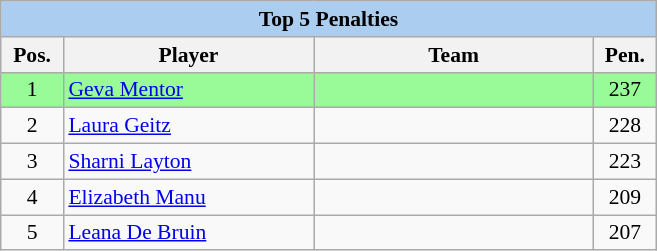<table class=wikitable style=font-size:90%>
<tr>
<th colspan=6 style=background:#ABCDEF>Top 5 Penalties</th>
</tr>
<tr>
<th width=35px>Pos.</th>
<th width=160px>Player</th>
<th width=180px>Team</th>
<th width=35px>Pen.</th>
</tr>
<tr bgcolor=palegreen>
<td align=center>1</td>
<td><a href='#'>Geva Mentor</a></td>
<td></td>
<td align=center>237</td>
</tr>
<tr>
<td align=center>2</td>
<td><a href='#'>Laura Geitz</a></td>
<td></td>
<td align=center>228</td>
</tr>
<tr>
<td align=center>3</td>
<td><a href='#'>Sharni Layton</a></td>
<td></td>
<td align=center>223</td>
</tr>
<tr>
<td align=center>4</td>
<td><a href='#'>Elizabeth Manu</a></td>
<td></td>
<td align=center>209</td>
</tr>
<tr>
<td align=center>5</td>
<td><a href='#'>Leana De Bruin</a></td>
<td></td>
<td align=center>207</td>
</tr>
</table>
